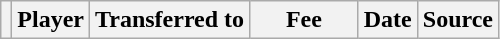<table class="wikitable plainrowheaders sortable">
<tr>
<th></th>
<th scope="col">Player</th>
<th>Transferred to</th>
<th style="width: 65px;">Fee</th>
<th scope="col">Date</th>
<th scope="col">Source</th>
</tr>
</table>
